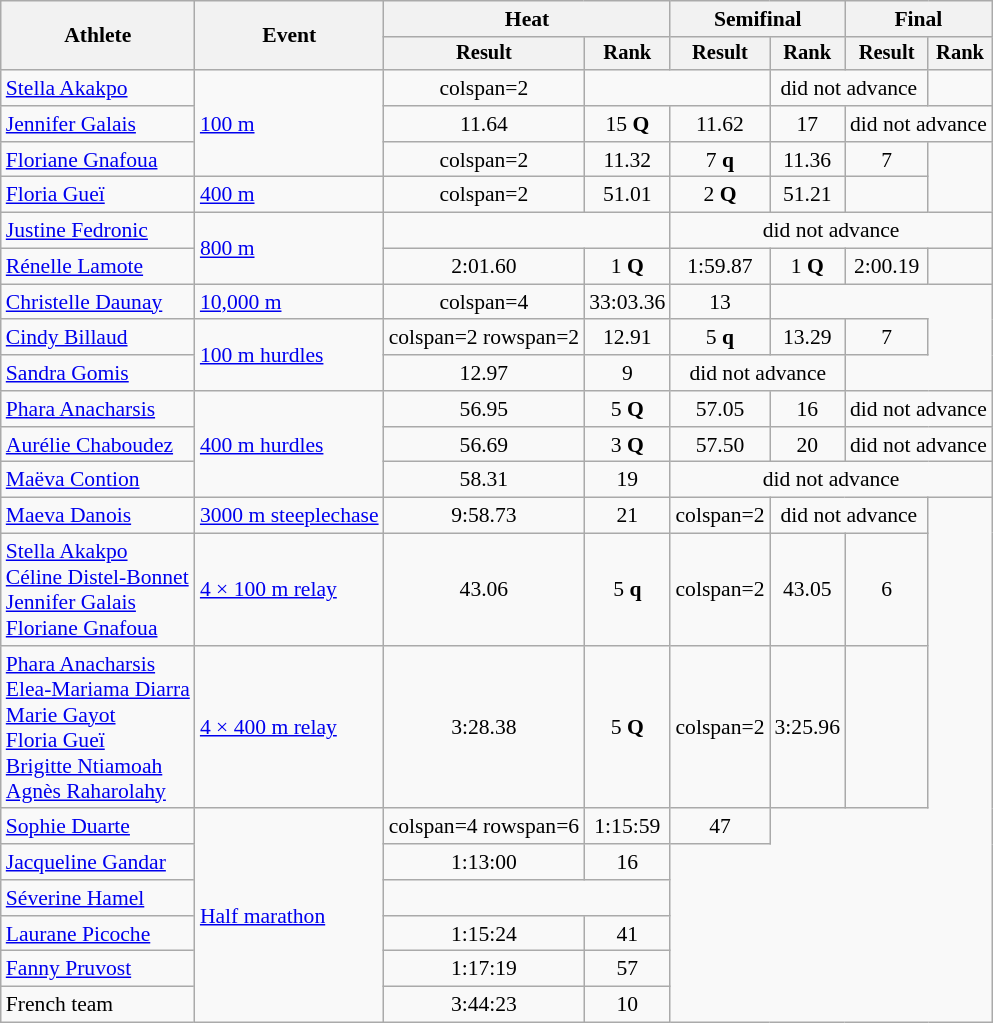<table class="wikitable" style="font-size:90%">
<tr>
<th rowspan=2>Athlete</th>
<th rowspan=2>Event</th>
<th colspan=2>Heat</th>
<th colspan=2>Semifinal</th>
<th colspan=2>Final</th>
</tr>
<tr style="font-size:95%">
<th>Result</th>
<th>Rank</th>
<th>Result</th>
<th>Rank</th>
<th>Result</th>
<th>Rank</th>
</tr>
<tr align=center>
<td align=left><a href='#'>Stella Akakpo</a></td>
<td style="text-align:left;" rowspan=3><a href='#'>100 m</a></td>
<td>colspan=2 </td>
<td colspan=2></td>
<td colspan=2>did not advance</td>
</tr>
<tr align=center>
<td align=left><a href='#'>Jennifer Galais</a></td>
<td>11.64</td>
<td>15 <strong>Q</strong></td>
<td>11.62</td>
<td>17</td>
<td colspan=2>did not advance</td>
</tr>
<tr align=center>
<td align=left><a href='#'>Floriane Gnafoua</a></td>
<td>colspan=2 </td>
<td>11.32</td>
<td>7 <strong>q</strong></td>
<td>11.36</td>
<td>7</td>
</tr>
<tr align=center>
<td align=left><a href='#'>Floria Gueï</a></td>
<td style="text-align:left;"><a href='#'>400 m</a></td>
<td>colspan=2 </td>
<td>51.01</td>
<td>2 <strong>Q</strong></td>
<td>51.21</td>
<td></td>
</tr>
<tr align=center>
<td align=left><a href='#'>Justine Fedronic</a></td>
<td style="text-align:left;" rowspan=2><a href='#'>800 m</a></td>
<td colspan=2></td>
<td colspan=4>did not advance</td>
</tr>
<tr align=center>
<td align=left><a href='#'>Rénelle Lamote</a></td>
<td>2:01.60</td>
<td>1 <strong>Q</strong></td>
<td>1:59.87</td>
<td>1 <strong>Q</strong></td>
<td>2:00.19</td>
<td></td>
</tr>
<tr align=center>
<td align=left><a href='#'>Christelle Daunay</a></td>
<td style="text-align:left;"><a href='#'>10,000 m</a></td>
<td>colspan=4 </td>
<td>33:03.36</td>
<td>13</td>
</tr>
<tr align=center>
<td align=left><a href='#'>Cindy Billaud</a></td>
<td style="text-align:left;" rowspan=2><a href='#'>100 m hurdles</a></td>
<td>colspan=2 rowspan=2 </td>
<td>12.91</td>
<td>5 <strong>q</strong></td>
<td>13.29</td>
<td>7</td>
</tr>
<tr align=center>
<td align=left><a href='#'>Sandra Gomis</a></td>
<td>12.97</td>
<td>9</td>
<td colspan=2>did not advance</td>
</tr>
<tr align=center>
<td align=left><a href='#'>Phara Anacharsis</a></td>
<td style="text-align:left;" rowspan=3><a href='#'>400 m hurdles</a></td>
<td>56.95</td>
<td>5 <strong>Q</strong></td>
<td>57.05</td>
<td>16</td>
<td colspan=2>did not advance</td>
</tr>
<tr align=center>
<td align=left><a href='#'>Aurélie Chaboudez</a></td>
<td>56.69</td>
<td>3 <strong>Q</strong></td>
<td>57.50</td>
<td>20</td>
<td colspan=2>did not advance</td>
</tr>
<tr align=center>
<td align=left><a href='#'>Maëva Contion</a></td>
<td>58.31</td>
<td>19</td>
<td colspan=4>did not advance</td>
</tr>
<tr align=center>
<td align=left><a href='#'>Maeva Danois</a></td>
<td style="text-align:left;"><a href='#'>3000 m steeplechase</a></td>
<td>9:58.73</td>
<td>21</td>
<td>colspan=2 </td>
<td colspan=2>did not advance</td>
</tr>
<tr align=center>
<td align=left><a href='#'>Stella Akakpo</a><br><a href='#'>Céline Distel-Bonnet</a><br><a href='#'>Jennifer Galais</a><br><a href='#'>Floriane Gnafoua</a></td>
<td style="text-align:left;"><a href='#'>4 × 100 m relay</a></td>
<td>43.06 <strong></strong></td>
<td>5 <strong>q</strong></td>
<td>colspan=2 </td>
<td>43.05 <strong></strong></td>
<td>6</td>
</tr>
<tr align=center>
<td align=left><a href='#'>Phara Anacharsis</a> <br><a href='#'>Elea-Mariama Diarra</a> <br><a href='#'>Marie Gayot</a><br><a href='#'>Floria Gueï</a> <br><a href='#'>Brigitte Ntiamoah</a><br><a href='#'>Agnès Raharolahy</a> </td>
<td style="text-align:left;"><a href='#'>4 × 400 m relay</a></td>
<td>3:28.38 <strong></strong></td>
<td>5 <strong>Q</strong></td>
<td>colspan=2 </td>
<td>3:25.96 <strong></strong></td>
<td></td>
</tr>
<tr align=center>
<td align=left><a href='#'>Sophie Duarte</a></td>
<td style="text-align:left;" rowspan=6><a href='#'>Half marathon</a></td>
<td>colspan=4 rowspan=6 </td>
<td>1:15:59</td>
<td>47</td>
</tr>
<tr align=center>
<td align=left><a href='#'>Jacqueline Gandar</a></td>
<td>1:13:00</td>
<td>16</td>
</tr>
<tr align=center>
<td align=left><a href='#'>Séverine Hamel</a></td>
<td colspan=2></td>
</tr>
<tr align=center>
<td align=left><a href='#'>Laurane Picoche</a></td>
<td>1:15:24</td>
<td>41</td>
</tr>
<tr align=center>
<td align=left><a href='#'>Fanny Pruvost</a></td>
<td>1:17:19</td>
<td>57</td>
</tr>
<tr align=center>
<td align=left>French team</td>
<td>3:44:23</td>
<td>10</td>
</tr>
</table>
